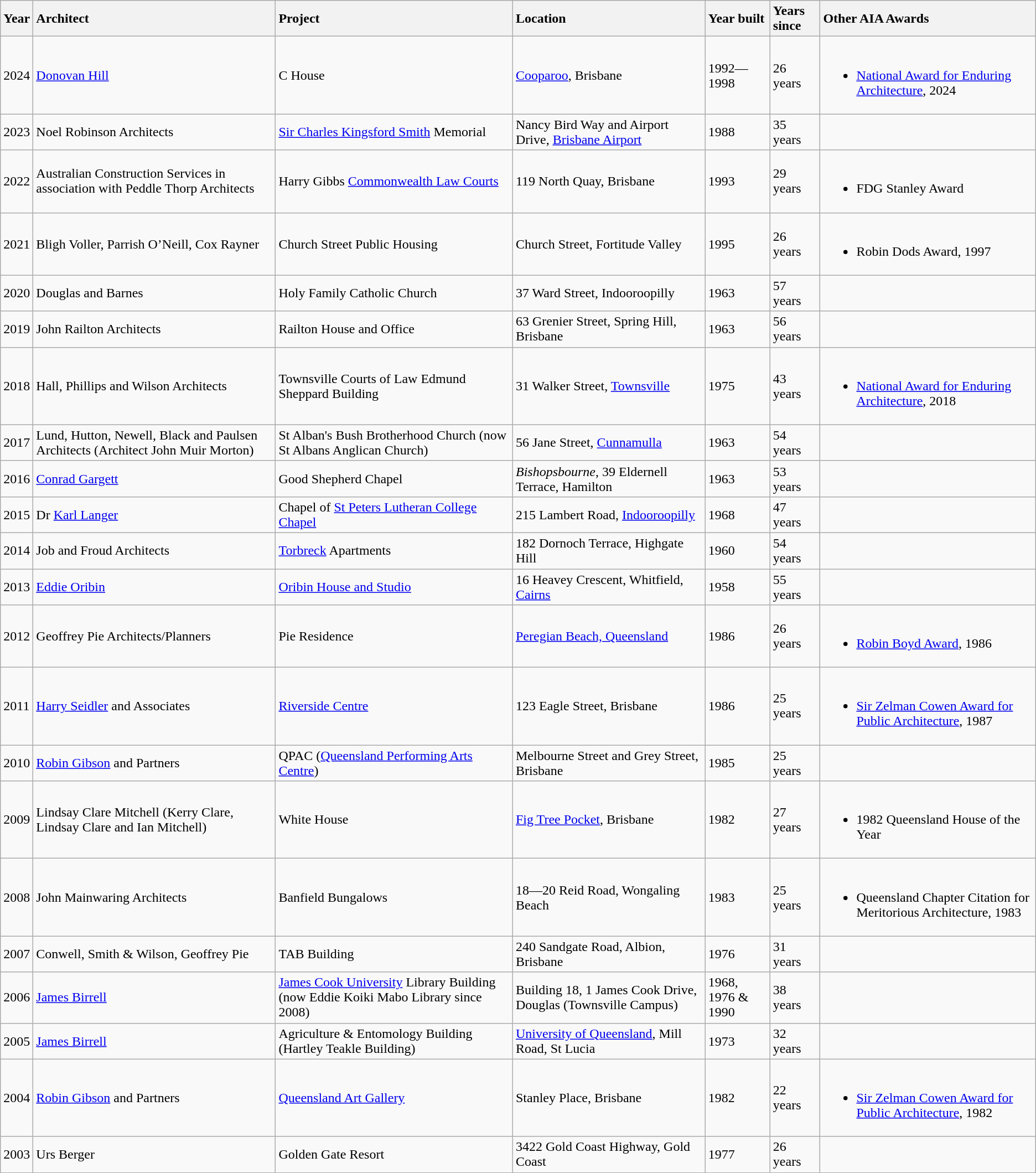<table class="wikitable sortable">
<tr>
<th>Year</th>
<th style="text-align:left;">Architect</th>
<th style="text-align:left;">Project</th>
<th style="text-align:left;">Location</th>
<th style="text-align:left;">Year built</th>
<th style="text-align:left;">Years since</th>
<th style="text-align:left;">Other AIA Awards</th>
</tr>
<tr>
<td>2024</td>
<td><a href='#'>Donovan Hill</a></td>
<td>C House</td>
<td><a href='#'>Cooparoo</a>, Brisbane</td>
<td>1992—1998</td>
<td>26 years</td>
<td><br><ul><li><a href='#'>National Award for Enduring Architecture</a>, 2024</li></ul></td>
</tr>
<tr>
<td>2023</td>
<td>Noel Robinson Architects</td>
<td><a href='#'>Sir Charles Kingsford Smith</a> Memorial</td>
<td>Nancy Bird Way and Airport Drive, <a href='#'>Brisbane Airport</a></td>
<td>1988</td>
<td>35 years</td>
<td></td>
</tr>
<tr>
<td>2022</td>
<td>Australian Construction Services in association with Peddle Thorp Architects</td>
<td>Harry Gibbs <a href='#'>Commonwealth Law Courts</a></td>
<td>119 North Quay, Brisbane</td>
<td>1993</td>
<td>29 years</td>
<td><br><ul><li>FDG Stanley Award</li></ul></td>
</tr>
<tr>
<td>2021</td>
<td>Bligh Voller, Parrish O’Neill, Cox Rayner</td>
<td>Church Street Public Housing</td>
<td>Church Street, Fortitude Valley</td>
<td>1995</td>
<td>26 years</td>
<td><br><ul><li>Robin Dods Award, 1997</li></ul></td>
</tr>
<tr>
<td>2020</td>
<td>Douglas and Barnes</td>
<td>Holy Family Catholic Church</td>
<td>37 Ward Street, Indooroopilly</td>
<td>1963</td>
<td>57 years</td>
<td></td>
</tr>
<tr>
<td>2019</td>
<td>John Railton Architects</td>
<td>Railton House and Office</td>
<td>63 Grenier Street, Spring Hill, Brisbane</td>
<td>1963</td>
<td>56 years</td>
<td></td>
</tr>
<tr>
<td>2018</td>
<td>Hall, Phillips and Wilson Architects</td>
<td>Townsville Courts of Law Edmund Sheppard Building</td>
<td>31 Walker Street, <a href='#'>Townsville</a></td>
<td>1975</td>
<td>43 years</td>
<td><br><ul><li><a href='#'>National Award for Enduring Architecture</a>, 2018</li></ul></td>
</tr>
<tr>
<td>2017</td>
<td>Lund, Hutton, Newell, Black and Paulsen Architects (Architect John Muir Morton)</td>
<td>St Alban's Bush Brotherhood Church (now St Albans Anglican Church)</td>
<td>56 Jane Street, <a href='#'>Cunnamulla</a></td>
<td>1963</td>
<td>54 years</td>
<td></td>
</tr>
<tr>
<td>2016</td>
<td><a href='#'>Conrad Gargett</a></td>
<td>Good Shepherd Chapel</td>
<td><em>Bishopsbourne</em>, 39 Eldernell Terrace, Hamilton </td>
<td>1963</td>
<td>53 years</td>
<td></td>
</tr>
<tr>
<td>2015</td>
<td>Dr <a href='#'>Karl Langer</a></td>
<td>Chapel of <a href='#'>St Peters Lutheran College Chapel</a></td>
<td>215 Lambert Road, <a href='#'>Indooroopilly</a></td>
<td>1968</td>
<td>47 years</td>
<td></td>
</tr>
<tr>
<td>2014</td>
<td>Job and Froud Architects</td>
<td><a href='#'>Torbreck</a> Apartments</td>
<td>182 Dornoch Terrace, Highgate Hill</td>
<td>1960</td>
<td>54 years</td>
<td></td>
</tr>
<tr>
<td>2013</td>
<td><a href='#'>Eddie Oribin</a></td>
<td><a href='#'>Oribin House and Studio</a></td>
<td>16 Heavey Crescent, Whitfield, <a href='#'>Cairns</a></td>
<td>1958</td>
<td>55 years</td>
<td></td>
</tr>
<tr>
<td>2012</td>
<td>Geoffrey Pie Architects/Planners</td>
<td>Pie Residence</td>
<td><a href='#'>Peregian Beach, Queensland</a></td>
<td>1986</td>
<td>26 years</td>
<td><br><ul><li><a href='#'>Robin Boyd Award</a>, 1986</li></ul></td>
</tr>
<tr>
<td>2011</td>
<td><a href='#'>Harry Seidler</a> and Associates</td>
<td><a href='#'>Riverside Centre</a></td>
<td>123 Eagle Street, Brisbane</td>
<td>1986</td>
<td>25 years</td>
<td><br><ul><li><a href='#'>Sir Zelman Cowen Award for Public Architecture</a>, 1987</li></ul></td>
</tr>
<tr>
<td>2010</td>
<td><a href='#'>Robin Gibson</a> and Partners</td>
<td>QPAC (<a href='#'>Queensland Performing Arts Centre</a>)</td>
<td>Melbourne Street and Grey Street, Brisbane</td>
<td>1985</td>
<td>25 years</td>
<td></td>
</tr>
<tr>
<td>2009</td>
<td>Lindsay Clare Mitchell (Kerry Clare, Lindsay Clare and Ian Mitchell)</td>
<td>White House</td>
<td><a href='#'>Fig Tree Pocket</a>, Brisbane</td>
<td>1982</td>
<td>27 years</td>
<td><br><ul><li>1982 Queensland House of the Year</li></ul></td>
</tr>
<tr>
<td>2008</td>
<td>John Mainwaring Architects</td>
<td>Banfield Bungalows</td>
<td>18—20 Reid Road, Wongaling Beach</td>
<td>1983</td>
<td>25 years</td>
<td><br><ul><li>Queensland Chapter Citation for Meritorious Architecture, 1983</li></ul></td>
</tr>
<tr>
<td>2007</td>
<td>Conwell, Smith & Wilson, Geoffrey Pie</td>
<td>TAB Building</td>
<td>240 Sandgate Road, Albion, Brisbane</td>
<td>1976</td>
<td>31 years</td>
<td></td>
</tr>
<tr>
<td>2006</td>
<td><a href='#'>James Birrell</a></td>
<td><a href='#'>James Cook University</a> Library Building (now Eddie Koiki Mabo Library since 2008)</td>
<td>Building 18, 1 James Cook Drive, Douglas (Townsville Campus)</td>
<td>1968, 1976 & 1990</td>
<td>38 years</td>
<td></td>
</tr>
<tr>
<td>2005</td>
<td><a href='#'>James Birrell</a></td>
<td>Agriculture & Entomology Building (Hartley Teakle Building)</td>
<td><a href='#'>University of Queensland</a>, Mill Road, St Lucia</td>
<td>1973</td>
<td>32 years</td>
<td></td>
</tr>
<tr>
<td>2004</td>
<td><a href='#'>Robin Gibson</a> and Partners</td>
<td><a href='#'>Queensland Art Gallery</a></td>
<td>Stanley Place, Brisbane</td>
<td>1982</td>
<td>22 years</td>
<td><br><ul><li><a href='#'>Sir Zelman Cowen Award for Public Architecture</a>, 1982</li></ul></td>
</tr>
<tr>
<td>2003</td>
<td>Urs Berger</td>
<td>Golden Gate Resort</td>
<td>3422 Gold Coast Highway, Gold Coast</td>
<td>1977</td>
<td>26 years</td>
<td></td>
</tr>
</table>
